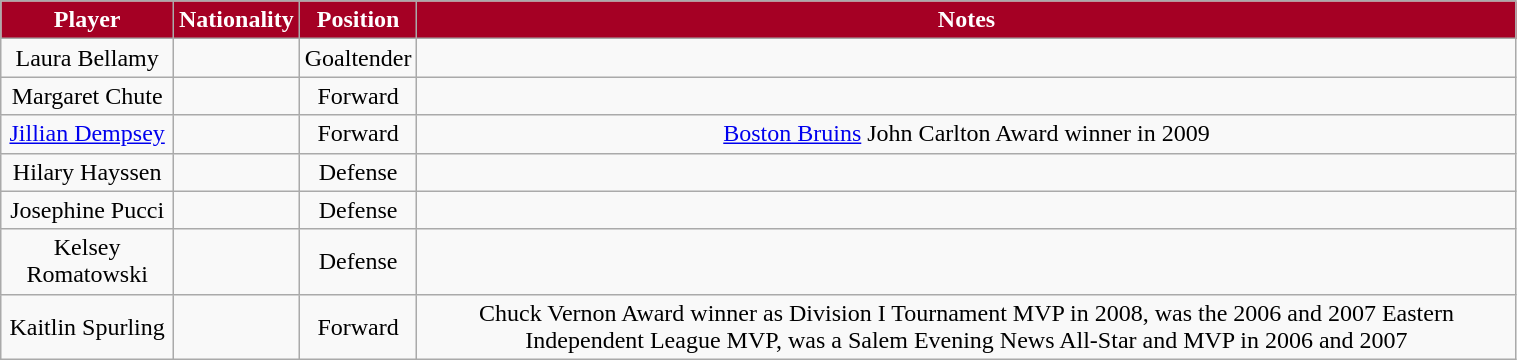<table class="wikitable" width="80%">
<tr align="center"  style=" background:#A50024;color:#FFFFFF;">
<td><strong>Player</strong></td>
<td><strong>Nationality</strong></td>
<td><strong>Position</strong></td>
<td><strong>Notes</strong></td>
</tr>
<tr align="center" bgcolor="">
<td>Laura Bellamy</td>
<td></td>
<td>Goaltender</td>
<td></td>
</tr>
<tr align="center" bgcolor="">
<td>Margaret Chute</td>
<td></td>
<td>Forward</td>
<td></td>
</tr>
<tr align="center" bgcolor="">
<td><a href='#'>Jillian Dempsey</a></td>
<td></td>
<td>Forward</td>
<td><a href='#'>Boston Bruins</a> John Carlton Award winner in 2009</td>
</tr>
<tr align="center" bgcolor="">
<td>Hilary Hayssen</td>
<td></td>
<td>Defense</td>
<td></td>
</tr>
<tr align="center" bgcolor="">
<td>Josephine Pucci</td>
<td></td>
<td>Defense</td>
<td></td>
</tr>
<tr align="center" bgcolor="">
<td>Kelsey Romatowski</td>
<td></td>
<td>Defense</td>
<td></td>
</tr>
<tr align="center" bgcolor="">
<td>Kaitlin Spurling</td>
<td></td>
<td>Forward</td>
<td>Chuck Vernon Award winner as Division I Tournament MVP in 2008, was the 2006 and 2007 Eastern Independent League MVP, was a Salem Evening News All-Star and MVP in 2006 and 2007</td>
</tr>
</table>
